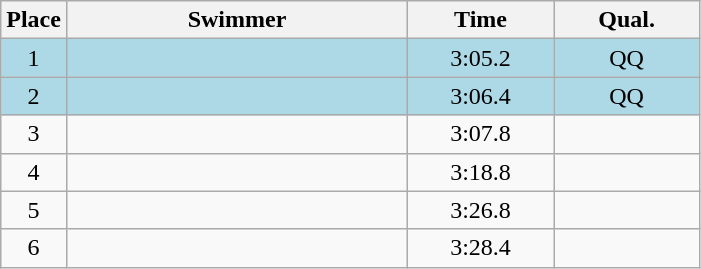<table class=wikitable style="text-align:center">
<tr>
<th>Place</th>
<th width=220>Swimmer</th>
<th width=90>Time</th>
<th width=90>Qual.</th>
</tr>
<tr bgcolor=lightblue>
<td>1</td>
<td align=left></td>
<td>3:05.2</td>
<td>QQ</td>
</tr>
<tr bgcolor=lightblue>
<td>2</td>
<td align=left></td>
<td>3:06.4</td>
<td>QQ</td>
</tr>
<tr>
<td>3</td>
<td align=left></td>
<td>3:07.8</td>
<td></td>
</tr>
<tr>
<td>4</td>
<td align=left></td>
<td>3:18.8</td>
<td></td>
</tr>
<tr>
<td>5</td>
<td align=left></td>
<td>3:26.8</td>
<td></td>
</tr>
<tr>
<td>6</td>
<td align=left></td>
<td>3:28.4</td>
<td></td>
</tr>
</table>
